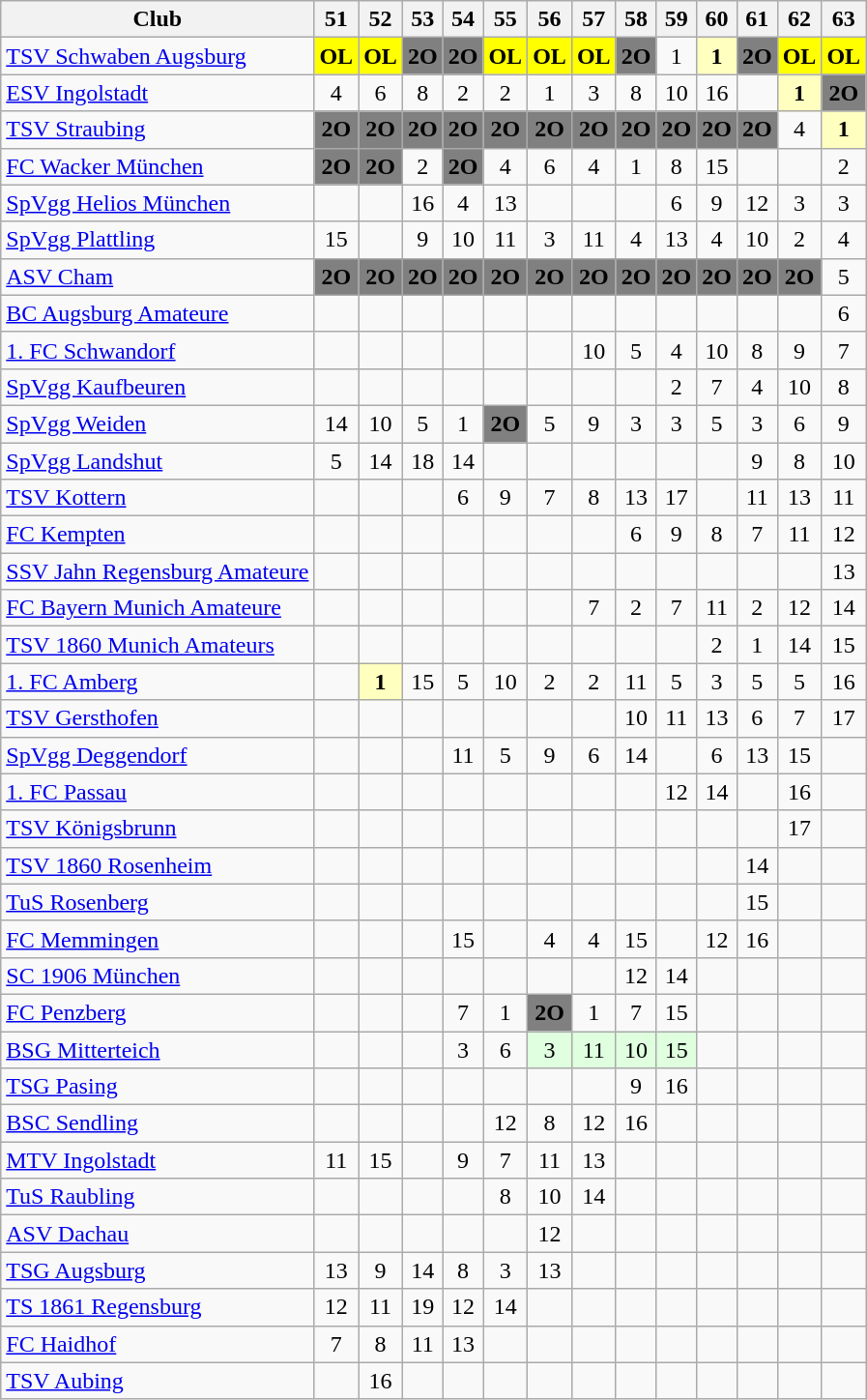<table class="wikitable sortable">
<tr>
<th>Club</th>
<th class="unsortable">51</th>
<th class="unsortable">52</th>
<th class="unsortable">53</th>
<th class="unsortable">54</th>
<th class="unsortable">55</th>
<th class="unsortable">56</th>
<th class="unsortable">57</th>
<th class="unsortable">58</th>
<th class="unsortable">59</th>
<th class="unsortable">60</th>
<th class="unsortable">61</th>
<th class="unsortable">62</th>
<th class="unsortable">63</th>
</tr>
<tr align="center">
<td align="left"><a href='#'>TSV Schwaben Augsburg</a></td>
<td style="background:#FFFF00"><strong>OL</strong></td>
<td style="background:#FFFF00"><strong>OL</strong></td>
<td style="background:#808080"><strong>2O</strong></td>
<td style="background:#808080"><strong>2O</strong></td>
<td style="background:#FFFF00"><strong>OL</strong></td>
<td style="background:#FFFF00"><strong>OL</strong></td>
<td style="background:#FFFF00"><strong>OL</strong></td>
<td style="background:#808080"><strong>2O</strong></td>
<td>1</td>
<td style="background:#ffffbf"><strong>1</strong></td>
<td style="background:#808080"><strong>2O</strong></td>
<td style="background:#FFFF00"><strong>OL</strong></td>
<td style="background:#FFFF00"><strong>OL</strong></td>
</tr>
<tr align="center">
<td align="left"><a href='#'>ESV Ingolstadt</a></td>
<td>4</td>
<td>6</td>
<td>8</td>
<td>2</td>
<td>2</td>
<td>1</td>
<td>3</td>
<td>8</td>
<td>10</td>
<td>16</td>
<td></td>
<td style="background:#ffffbf"><strong>1</strong></td>
<td style="background:#808080"><strong>2O</strong></td>
</tr>
<tr align="center">
<td align="left"><a href='#'>TSV Straubing</a></td>
<td style="background:#808080"><strong>2O</strong></td>
<td style="background:#808080"><strong>2O</strong></td>
<td style="background:#808080"><strong>2O</strong></td>
<td style="background:#808080"><strong>2O</strong></td>
<td style="background:#808080"><strong>2O</strong></td>
<td style="background:#808080"><strong>2O</strong></td>
<td style="background:#808080"><strong>2O</strong></td>
<td style="background:#808080"><strong>2O</strong></td>
<td style="background:#808080"><strong>2O</strong></td>
<td style="background:#808080"><strong>2O</strong></td>
<td style="background:#808080"><strong>2O</strong></td>
<td>4</td>
<td style="background:#ffffbf"><strong>1</strong></td>
</tr>
<tr align="center">
<td align="left"><a href='#'>FC Wacker München</a></td>
<td style="background:#808080"><strong>2O</strong></td>
<td style="background:#808080"><strong>2O</strong></td>
<td>2</td>
<td style="background:#808080"><strong>2O</strong></td>
<td>4</td>
<td>6</td>
<td>4</td>
<td>1</td>
<td>8</td>
<td>15</td>
<td></td>
<td></td>
<td>2</td>
</tr>
<tr align="center">
<td align="left"><a href='#'>SpVgg Helios München</a></td>
<td></td>
<td></td>
<td>16</td>
<td>4</td>
<td>13</td>
<td></td>
<td></td>
<td></td>
<td>6</td>
<td>9</td>
<td>12</td>
<td>3</td>
<td>3</td>
</tr>
<tr align="center">
<td align="left"><a href='#'>SpVgg Plattling</a></td>
<td>15</td>
<td></td>
<td>9</td>
<td>10</td>
<td>11</td>
<td>3</td>
<td>11</td>
<td>4</td>
<td>13</td>
<td>4</td>
<td>10</td>
<td>2</td>
<td>4</td>
</tr>
<tr align="center">
<td align="left"><a href='#'>ASV Cham</a></td>
<td style="background:#808080"><strong>2O</strong></td>
<td style="background:#808080"><strong>2O</strong></td>
<td style="background:#808080"><strong>2O</strong></td>
<td style="background:#808080"><strong>2O</strong></td>
<td style="background:#808080"><strong>2O</strong></td>
<td style="background:#808080"><strong>2O</strong></td>
<td style="background:#808080"><strong>2O</strong></td>
<td style="background:#808080"><strong>2O</strong></td>
<td style="background:#808080"><strong>2O</strong></td>
<td style="background:#808080"><strong>2O</strong></td>
<td style="background:#808080"><strong>2O</strong></td>
<td style="background:#808080"><strong>2O</strong></td>
<td>5</td>
</tr>
<tr align="center">
<td align="left"><a href='#'>BC Augsburg Amateure</a></td>
<td></td>
<td></td>
<td></td>
<td></td>
<td></td>
<td></td>
<td></td>
<td></td>
<td></td>
<td></td>
<td></td>
<td></td>
<td>6</td>
</tr>
<tr align="center">
<td align="left"><a href='#'>1. FC Schwandorf</a></td>
<td></td>
<td></td>
<td></td>
<td></td>
<td></td>
<td></td>
<td>10</td>
<td>5</td>
<td>4</td>
<td>10</td>
<td>8</td>
<td>9</td>
<td>7</td>
</tr>
<tr align="center">
<td align="left"><a href='#'>SpVgg Kaufbeuren</a></td>
<td></td>
<td></td>
<td></td>
<td></td>
<td></td>
<td></td>
<td></td>
<td></td>
<td>2</td>
<td>7</td>
<td>4</td>
<td>10</td>
<td>8</td>
</tr>
<tr align="center">
<td align="left"><a href='#'>SpVgg Weiden</a></td>
<td>14</td>
<td>10</td>
<td>5</td>
<td>1</td>
<td style="background:#808080"><strong>2O</strong></td>
<td>5</td>
<td>9</td>
<td>3</td>
<td>3</td>
<td>5</td>
<td>3</td>
<td>6</td>
<td>9</td>
</tr>
<tr align="center">
<td align="left"><a href='#'>SpVgg Landshut</a></td>
<td>5</td>
<td>14</td>
<td>18</td>
<td>14</td>
<td></td>
<td></td>
<td></td>
<td></td>
<td></td>
<td></td>
<td>9</td>
<td>8</td>
<td>10</td>
</tr>
<tr align="center">
<td align="left"><a href='#'>TSV Kottern</a></td>
<td></td>
<td></td>
<td></td>
<td>6</td>
<td>9</td>
<td>7</td>
<td>8</td>
<td>13</td>
<td>17</td>
<td></td>
<td>11</td>
<td>13</td>
<td>11</td>
</tr>
<tr align="center">
<td align="left"><a href='#'>FC Kempten</a></td>
<td></td>
<td></td>
<td></td>
<td></td>
<td></td>
<td></td>
<td></td>
<td>6</td>
<td>9</td>
<td>8</td>
<td>7</td>
<td>11</td>
<td>12</td>
</tr>
<tr align="center">
<td align="left"><a href='#'>SSV Jahn Regensburg Amateure</a></td>
<td></td>
<td></td>
<td></td>
<td></td>
<td></td>
<td></td>
<td></td>
<td></td>
<td></td>
<td></td>
<td></td>
<td></td>
<td>13</td>
</tr>
<tr align="center">
<td align="left"><a href='#'>FC Bayern Munich Amateure</a></td>
<td></td>
<td></td>
<td></td>
<td></td>
<td></td>
<td></td>
<td>7</td>
<td>2</td>
<td>7</td>
<td>11</td>
<td>2</td>
<td>12</td>
<td>14</td>
</tr>
<tr align="center">
<td align="left"><a href='#'>TSV 1860 Munich Amateurs</a></td>
<td></td>
<td></td>
<td></td>
<td></td>
<td></td>
<td></td>
<td></td>
<td></td>
<td></td>
<td>2</td>
<td>1</td>
<td>14</td>
<td>15</td>
</tr>
<tr align="center">
<td align="left"><a href='#'>1. FC Amberg</a></td>
<td></td>
<td style="background:#ffffbf"><strong>1</strong></td>
<td>15</td>
<td>5</td>
<td>10</td>
<td>2</td>
<td>2</td>
<td>11</td>
<td>5</td>
<td>3</td>
<td>5</td>
<td>5</td>
<td>16</td>
</tr>
<tr align="center">
<td align="left"><a href='#'>TSV Gersthofen</a></td>
<td></td>
<td></td>
<td></td>
<td></td>
<td></td>
<td></td>
<td></td>
<td>10</td>
<td>11</td>
<td>13</td>
<td>6</td>
<td>7</td>
<td>17</td>
</tr>
<tr align="center">
<td align="left"><a href='#'>SpVgg Deggendorf</a></td>
<td></td>
<td></td>
<td></td>
<td>11</td>
<td>5</td>
<td>9</td>
<td>6</td>
<td>14</td>
<td></td>
<td>6</td>
<td>13</td>
<td>15</td>
<td></td>
</tr>
<tr align="center">
<td align="left"><a href='#'>1. FC Passau</a></td>
<td></td>
<td></td>
<td></td>
<td></td>
<td></td>
<td></td>
<td></td>
<td></td>
<td>12</td>
<td>14</td>
<td></td>
<td>16</td>
<td></td>
</tr>
<tr align="center">
<td align="left"><a href='#'>TSV Königsbrunn</a></td>
<td></td>
<td></td>
<td></td>
<td></td>
<td></td>
<td></td>
<td></td>
<td></td>
<td></td>
<td></td>
<td></td>
<td>17</td>
<td></td>
</tr>
<tr align="center">
<td align="left"><a href='#'>TSV 1860 Rosenheim</a></td>
<td></td>
<td></td>
<td></td>
<td></td>
<td></td>
<td></td>
<td></td>
<td></td>
<td></td>
<td></td>
<td>14</td>
<td></td>
<td></td>
</tr>
<tr align="center">
<td align="left"><a href='#'>TuS Rosenberg</a></td>
<td></td>
<td></td>
<td></td>
<td></td>
<td></td>
<td></td>
<td></td>
<td></td>
<td></td>
<td></td>
<td>15</td>
<td></td>
<td></td>
</tr>
<tr align="center">
<td align="left"><a href='#'>FC Memmingen</a></td>
<td></td>
<td></td>
<td></td>
<td>15</td>
<td></td>
<td>4</td>
<td>4</td>
<td>15</td>
<td></td>
<td>12</td>
<td>16</td>
<td></td>
<td></td>
</tr>
<tr align="center">
<td align="left"><a href='#'>SC 1906 München</a></td>
<td></td>
<td></td>
<td></td>
<td></td>
<td></td>
<td></td>
<td></td>
<td>12</td>
<td>14</td>
<td></td>
<td></td>
<td></td>
<td></td>
</tr>
<tr align="center">
<td align="left"><a href='#'>FC Penzberg</a></td>
<td></td>
<td></td>
<td></td>
<td>7</td>
<td>1</td>
<td style="background:#808080"><strong>2O</strong></td>
<td>1</td>
<td>7</td>
<td>15</td>
<td></td>
<td></td>
<td></td>
<td></td>
</tr>
<tr align="center">
<td align="left"><a href='#'>BSG Mitterteich</a></td>
<td></td>
<td></td>
<td></td>
<td>3</td>
<td>6</td>
<td style="background:#dfffdf">3</td>
<td style="background:#dfffdf">11</td>
<td style="background:#dfffdf">10</td>
<td style="background:#dfffdf">15</td>
<td></td>
<td></td>
<td></td>
<td></td>
</tr>
<tr align="center">
<td align="left"><a href='#'>TSG Pasing</a></td>
<td></td>
<td></td>
<td></td>
<td></td>
<td></td>
<td></td>
<td></td>
<td>9</td>
<td>16</td>
<td></td>
<td></td>
<td></td>
<td></td>
</tr>
<tr align="center">
<td align="left"><a href='#'>BSC Sendling</a></td>
<td></td>
<td></td>
<td></td>
<td></td>
<td>12</td>
<td>8</td>
<td>12</td>
<td>16</td>
<td></td>
<td></td>
<td></td>
<td></td>
<td></td>
</tr>
<tr align="center">
<td align="left"><a href='#'>MTV Ingolstadt</a></td>
<td>11</td>
<td>15</td>
<td></td>
<td>9</td>
<td>7</td>
<td>11</td>
<td>13</td>
<td></td>
<td></td>
<td></td>
<td></td>
<td></td>
<td></td>
</tr>
<tr align="center">
<td align="left"><a href='#'>TuS Raubling</a></td>
<td></td>
<td></td>
<td></td>
<td></td>
<td>8</td>
<td>10</td>
<td>14</td>
<td></td>
<td></td>
<td></td>
<td></td>
<td></td>
<td></td>
</tr>
<tr align="center">
<td align="left"><a href='#'>ASV Dachau</a></td>
<td></td>
<td></td>
<td></td>
<td></td>
<td></td>
<td>12</td>
<td></td>
<td></td>
<td></td>
<td></td>
<td></td>
<td></td>
<td></td>
</tr>
<tr align="center">
<td align="left"><a href='#'>TSG Augsburg</a></td>
<td>13</td>
<td>9</td>
<td>14</td>
<td>8</td>
<td>3</td>
<td>13</td>
<td></td>
<td></td>
<td></td>
<td></td>
<td></td>
<td></td>
<td></td>
</tr>
<tr align="center">
<td align="left"><a href='#'>TS 1861 Regensburg</a></td>
<td>12</td>
<td>11</td>
<td>19</td>
<td>12</td>
<td>14</td>
<td></td>
<td></td>
<td></td>
<td></td>
<td></td>
<td></td>
<td></td>
<td></td>
</tr>
<tr align="center">
<td align="left"><a href='#'>FC Haidhof</a></td>
<td>7</td>
<td>8</td>
<td>11</td>
<td>13</td>
<td></td>
<td></td>
<td></td>
<td></td>
<td></td>
<td></td>
<td></td>
<td></td>
<td></td>
</tr>
<tr align="center">
<td align="left"><a href='#'>TSV Aubing</a></td>
<td></td>
<td>16</td>
<td></td>
<td></td>
<td></td>
<td></td>
<td></td>
<td></td>
<td></td>
<td></td>
<td></td>
<td></td>
<td></td>
</tr>
</table>
